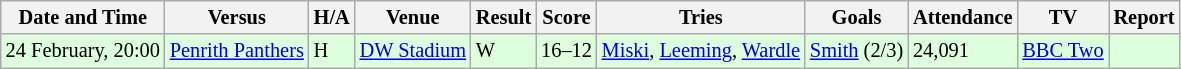<table class="wikitable" style="font-size:85%;">
<tr>
<th>Date and Time</th>
<th>Versus</th>
<th>H/A</th>
<th>Venue</th>
<th>Result</th>
<th>Score</th>
<th>Tries</th>
<th>Goals</th>
<th>Attendance</th>
<th>TV</th>
<th>Report</th>
</tr>
<tr style="background:#ddffdd;">
<td>24 February, 20:00</td>
<td> <a href='#'>Penrith Panthers</a></td>
<td>H</td>
<td><a href='#'>DW Stadium</a></td>
<td>W</td>
<td>16–12</td>
<td><a href='#'>Miski</a>, <a href='#'>Leeming</a>, <a href='#'>Wardle</a></td>
<td><a href='#'>Smith</a> (2/3)</td>
<td>24,091</td>
<td><a href='#'>BBC Two</a></td>
<td></td>
</tr>
</table>
